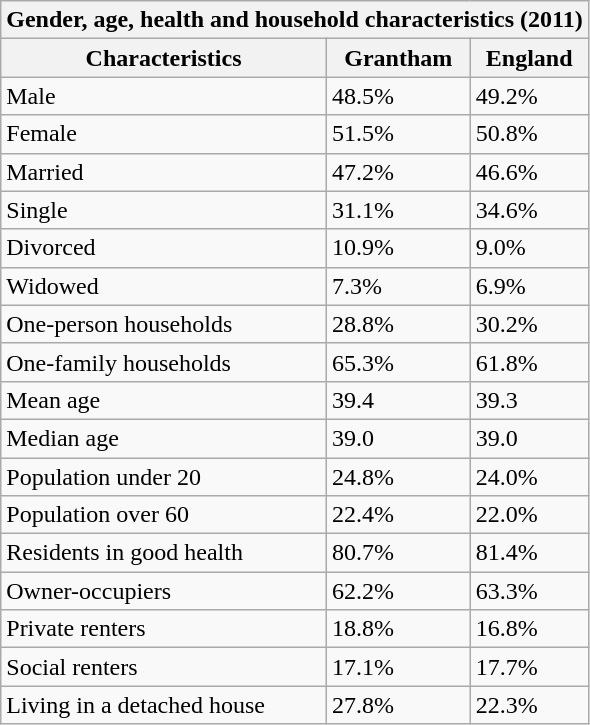<table class="wikitable mw-collapsible mw-collapsed floatright">
<tr>
<th colspan="3">Gender, age, health and household characteristics (2011)</th>
</tr>
<tr>
<th>Characteristics</th>
<th>Grantham</th>
<th>England</th>
</tr>
<tr>
<td>Male</td>
<td>48.5%</td>
<td>49.2%</td>
</tr>
<tr>
<td>Female</td>
<td>51.5%</td>
<td>50.8%</td>
</tr>
<tr>
<td>Married</td>
<td>47.2%</td>
<td>46.6%</td>
</tr>
<tr>
<td>Single</td>
<td>31.1%</td>
<td>34.6%</td>
</tr>
<tr>
<td>Divorced</td>
<td>10.9%</td>
<td>9.0%</td>
</tr>
<tr>
<td>Widowed</td>
<td>7.3%</td>
<td>6.9%</td>
</tr>
<tr>
<td>One-person households</td>
<td>28.8%</td>
<td>30.2%</td>
</tr>
<tr>
<td>One-family households</td>
<td>65.3%</td>
<td>61.8%</td>
</tr>
<tr>
<td>Mean age</td>
<td>39.4</td>
<td>39.3</td>
</tr>
<tr>
<td>Median age</td>
<td>39.0</td>
<td>39.0</td>
</tr>
<tr>
<td>Population under 20</td>
<td>24.8%</td>
<td>24.0%</td>
</tr>
<tr>
<td>Population over 60</td>
<td>22.4%</td>
<td>22.0%</td>
</tr>
<tr>
<td>Residents in good health</td>
<td>80.7%</td>
<td>81.4%</td>
</tr>
<tr>
<td>Owner-occupiers</td>
<td>62.2%</td>
<td>63.3%</td>
</tr>
<tr>
<td>Private renters</td>
<td>18.8%</td>
<td>16.8%</td>
</tr>
<tr>
<td>Social renters</td>
<td>17.1%</td>
<td>17.7%</td>
</tr>
<tr>
<td>Living in a detached house</td>
<td>27.8%</td>
<td>22.3%</td>
</tr>
</table>
